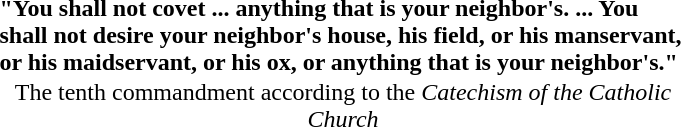<table class="toccolours" style="float: right; margin-left: 1em; margin-right: 0em; font-size: 100%; color:black; width:30em; max-width: 40%;" cellspacing="0">
<tr>
<td style="text-align: left; font-weight:bold; padding:0px 5px; vertical-align: top; font-size: large; color: gray;"></td>
<td><strong>"You shall not covet ... anything that is your neighbor's. ... You shall not desire your neighbor's house, his field, or his manservant, or his maidservant, or his ox, or anything that is your neighbor's."</strong></td>
<td style="text-align: left; font-weight:bold; padding:0px 5px; vertical-align: bottom; font-size: large; color: gray"></td>
</tr>
<tr>
<td colspan=3 style="text-align: center;">The tenth commandment according to the <em>Catechism of the Catholic Church</em></td>
</tr>
</table>
